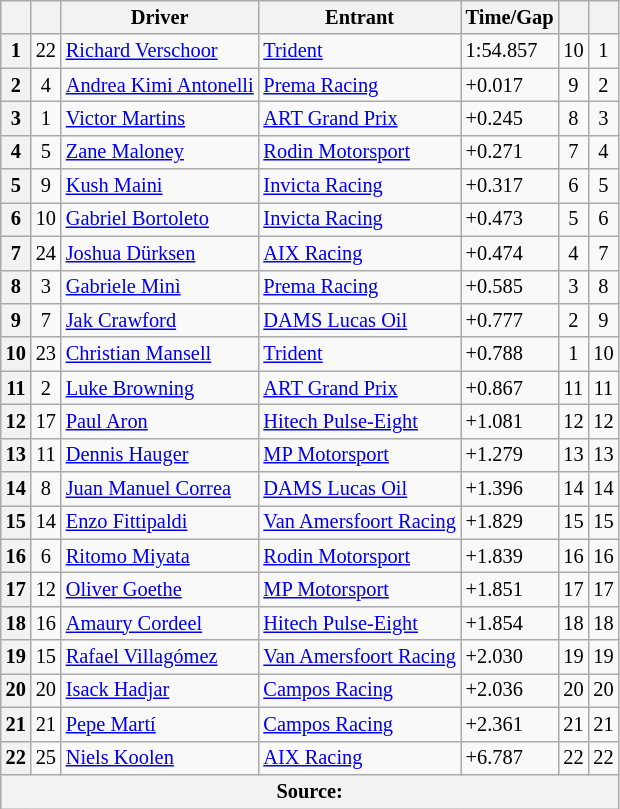<table class="wikitable" style="font-size:85%">
<tr>
<th scope="col"></th>
<th scope="col"></th>
<th scope="col">Driver</th>
<th scope="col">Entrant</th>
<th scope="col">Time/Gap</th>
<th scope="col"></th>
<th scope="col"></th>
</tr>
<tr>
<th>1</th>
<td align="center">22</td>
<td> <a href='#'>Richard Verschoor</a></td>
<td><a href='#'>Trident</a></td>
<td>1:54.857</td>
<td align=center>10</td>
<td align=center>1</td>
</tr>
<tr>
<th>2</th>
<td align="center">4</td>
<td> <a href='#'>Andrea Kimi Antonelli</a></td>
<td><a href='#'>Prema Racing</a></td>
<td>+0.017</td>
<td align=center>9</td>
<td align=center>2</td>
</tr>
<tr>
<th>3</th>
<td align="center">1</td>
<td> <a href='#'>Victor Martins</a></td>
<td><a href='#'>ART Grand Prix</a></td>
<td>+0.245</td>
<td align=center>8</td>
<td align=center>3</td>
</tr>
<tr>
<th>4</th>
<td align="center">5</td>
<td> <a href='#'>Zane Maloney</a></td>
<td><a href='#'>Rodin Motorsport</a></td>
<td>+0.271</td>
<td align=center>7</td>
<td align=center>4</td>
</tr>
<tr>
<th>5</th>
<td align="center">9</td>
<td> <a href='#'>Kush Maini</a></td>
<td><a href='#'>Invicta Racing</a></td>
<td>+0.317</td>
<td align=center>6</td>
<td align=center>5</td>
</tr>
<tr>
<th>6</th>
<td align="center">10</td>
<td> <a href='#'>Gabriel Bortoleto</a></td>
<td><a href='#'>Invicta Racing</a></td>
<td>+0.473</td>
<td align=center>5</td>
<td align=center>6</td>
</tr>
<tr>
<th>7</th>
<td align="center">24</td>
<td> <a href='#'>Joshua Dürksen</a></td>
<td><a href='#'>AIX Racing</a></td>
<td>+0.474</td>
<td align=center>4</td>
<td align=center>7</td>
</tr>
<tr>
<th>8</th>
<td align="center">3</td>
<td> <a href='#'>Gabriele Minì</a></td>
<td><a href='#'>Prema Racing</a></td>
<td>+0.585</td>
<td align=center>3</td>
<td align=center>8</td>
</tr>
<tr>
<th>9</th>
<td align="center">7</td>
<td> <a href='#'>Jak Crawford</a></td>
<td><a href='#'>DAMS Lucas Oil</a></td>
<td>+0.777</td>
<td align=center>2</td>
<td align=center>9</td>
</tr>
<tr>
<th>10</th>
<td align="center">23</td>
<td> <a href='#'>Christian Mansell</a></td>
<td><a href='#'>Trident</a></td>
<td>+0.788</td>
<td align=center>1</td>
<td align=center>10</td>
</tr>
<tr>
<th>11</th>
<td align="center">2</td>
<td> <a href='#'>Luke Browning</a></td>
<td><a href='#'>ART Grand Prix</a></td>
<td>+0.867</td>
<td align=center>11</td>
<td align=center>11</td>
</tr>
<tr>
<th>12</th>
<td align="center">17</td>
<td> <a href='#'>Paul Aron</a></td>
<td><a href='#'>Hitech Pulse-Eight</a></td>
<td>+1.081</td>
<td align=center>12</td>
<td align=center>12</td>
</tr>
<tr>
<th>13</th>
<td align="center">11</td>
<td> <a href='#'>Dennis Hauger</a></td>
<td><a href='#'>MP Motorsport</a></td>
<td>+1.279</td>
<td align=center>13</td>
<td align=center>13</td>
</tr>
<tr>
<th>14</th>
<td align="center">8</td>
<td> <a href='#'>Juan Manuel Correa</a></td>
<td><a href='#'>DAMS Lucas Oil</a></td>
<td>+1.396</td>
<td align=center>14</td>
<td align=center>14</td>
</tr>
<tr>
<th>15</th>
<td align="center">14</td>
<td> <a href='#'>Enzo Fittipaldi</a></td>
<td><a href='#'>Van Amersfoort Racing</a></td>
<td>+1.829</td>
<td align=center>15</td>
<td align=center>15</td>
</tr>
<tr>
<th>16</th>
<td align="center">6</td>
<td> <a href='#'>Ritomo Miyata</a></td>
<td><a href='#'>Rodin Motorsport</a></td>
<td>+1.839</td>
<td align=center>16</td>
<td align=center>16</td>
</tr>
<tr>
<th>17</th>
<td align="center">12</td>
<td> <a href='#'>Oliver Goethe</a></td>
<td><a href='#'>MP Motorsport</a></td>
<td>+1.851</td>
<td align=center>17</td>
<td align=center>17</td>
</tr>
<tr>
<th>18</th>
<td align="center">16</td>
<td> <a href='#'>Amaury Cordeel</a></td>
<td><a href='#'>Hitech Pulse-Eight</a></td>
<td>+1.854</td>
<td align=center>18</td>
<td align=center>18</td>
</tr>
<tr>
<th>19</th>
<td align="center">15</td>
<td> <a href='#'>Rafael Villagómez</a></td>
<td><a href='#'>Van Amersfoort Racing</a></td>
<td>+2.030</td>
<td align=center>19</td>
<td align=center>19</td>
</tr>
<tr>
<th>20</th>
<td align="center">20</td>
<td> <a href='#'>Isack Hadjar</a></td>
<td><a href='#'>Campos Racing</a></td>
<td>+2.036</td>
<td align=center>20</td>
<td align=center>20</td>
</tr>
<tr>
<th>21</th>
<td align="center">21</td>
<td> <a href='#'>Pepe Martí</a></td>
<td><a href='#'>Campos Racing</a></td>
<td>+2.361</td>
<td align=center>21</td>
<td align=center>21</td>
</tr>
<tr>
<th>22</th>
<td align="center">25</td>
<td> <a href='#'>Niels Koolen</a></td>
<td><a href='#'>AIX Racing</a></td>
<td>+6.787</td>
<td align=center>22</td>
<td align=center>22</td>
</tr>
<tr>
<th colspan="7">Source:</th>
</tr>
</table>
